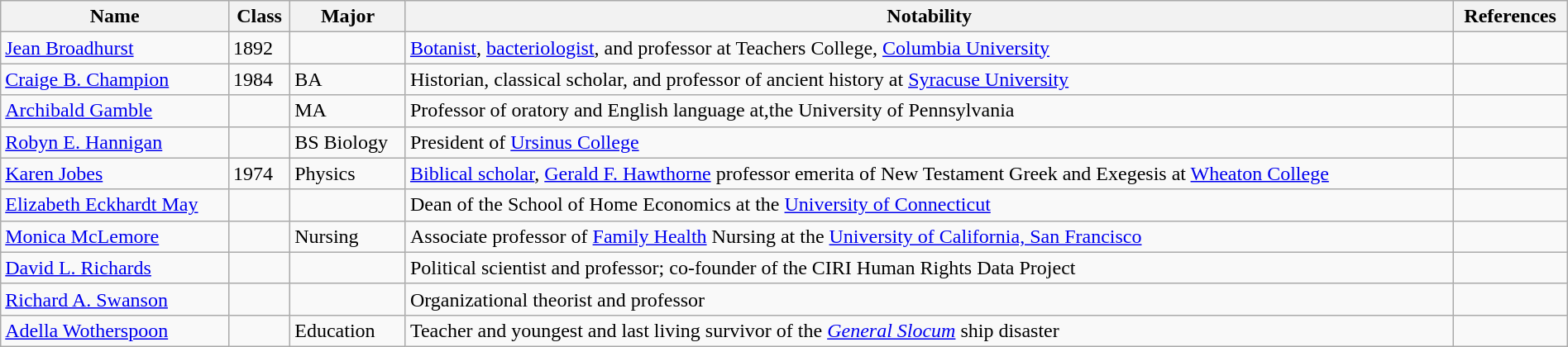<table class="wikitable" style="width:100%;">
<tr>
<th>Name</th>
<th>Class</th>
<th>Major</th>
<th>Notability</th>
<th>References</th>
</tr>
<tr>
<td><a href='#'>Jean Broadhurst</a></td>
<td>1892</td>
<td></td>
<td><a href='#'>Botanist</a>, <a href='#'>bacteriologist</a>, and professor at Teachers College, <a href='#'>Columbia University</a></td>
<td></td>
</tr>
<tr>
<td><a href='#'>Craige B. Champion</a></td>
<td>1984</td>
<td>BA</td>
<td>Historian, classical scholar, and professor of ancient history at <a href='#'>Syracuse University</a></td>
<td></td>
</tr>
<tr>
<td><a href='#'>Archibald Gamble</a></td>
<td></td>
<td>MA</td>
<td>Professor of oratory and English language at,the University of Pennsylvania</td>
<td></td>
</tr>
<tr>
<td><a href='#'>Robyn E. Hannigan</a></td>
<td></td>
<td>BS Biology</td>
<td>President of <a href='#'>Ursinus College</a></td>
<td></td>
</tr>
<tr>
<td><a href='#'>Karen Jobes</a></td>
<td>1974</td>
<td>Physics</td>
<td><a href='#'>Biblical scholar</a>, <a href='#'>Gerald F. Hawthorne</a> professor emerita of New Testament Greek and Exegesis at <a href='#'>Wheaton College</a></td>
<td></td>
</tr>
<tr>
<td><a href='#'>Elizabeth Eckhardt May</a></td>
<td></td>
<td></td>
<td>Dean of the School of Home Economics at the <a href='#'>University of Connecticut</a></td>
<td></td>
</tr>
<tr>
<td><a href='#'>Monica McLemore</a></td>
<td></td>
<td>Nursing</td>
<td>Associate professor of <a href='#'>Family Health</a> Nursing at the <a href='#'>University of California, San Francisco</a></td>
<td></td>
</tr>
<tr>
<td><a href='#'>David L. Richards</a></td>
<td></td>
<td></td>
<td>Political scientist and professor; co-founder of the CIRI Human Rights Data Project</td>
<td></td>
</tr>
<tr>
<td><a href='#'>Richard A. Swanson</a></td>
<td></td>
<td></td>
<td>Organizational theorist and professor</td>
<td></td>
</tr>
<tr>
<td><a href='#'>Adella Wotherspoon</a></td>
<td></td>
<td>Education</td>
<td>Teacher and youngest and last living survivor of the <em><a href='#'>General Slocum</a></em> ship disaster</td>
<td></td>
</tr>
</table>
